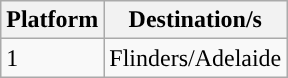<table class="wikitable">
<tr>
<th>Platform</th>
<th>Destination/s</th>
</tr>
<tr>
<td style="background:#"><span>1</span></td>
<td>Flinders/Adelaide</td>
</tr>
</table>
